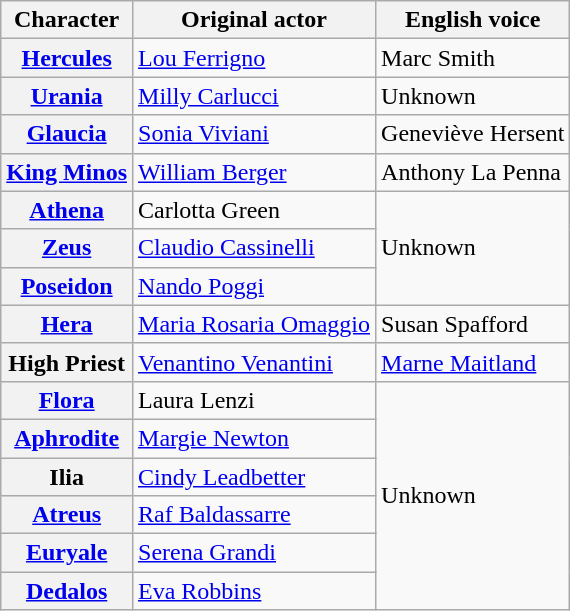<table class="wikitable">
<tr>
<th>Character</th>
<th>Original actor</th>
<th>English voice</th>
</tr>
<tr>
<th><a href='#'>Hercules</a></th>
<td><a href='#'>Lou Ferrigno</a></td>
<td>Marc Smith</td>
</tr>
<tr>
<th><a href='#'>Urania</a></th>
<td><a href='#'>Milly Carlucci</a></td>
<td>Unknown</td>
</tr>
<tr>
<th><a href='#'>Glaucia</a></th>
<td><a href='#'>Sonia Viviani</a></td>
<td>Geneviève Hersent</td>
</tr>
<tr>
<th><a href='#'>King Minos</a></th>
<td><a href='#'>William Berger</a></td>
<td>Anthony La Penna</td>
</tr>
<tr>
<th><a href='#'>Athena</a></th>
<td>Carlotta Green</td>
<td rowspan="3">Unknown</td>
</tr>
<tr>
<th><a href='#'>Zeus</a></th>
<td><a href='#'>Claudio Cassinelli</a></td>
</tr>
<tr>
<th><a href='#'>Poseidon</a></th>
<td><a href='#'>Nando Poggi</a></td>
</tr>
<tr>
<th><a href='#'>Hera</a></th>
<td><a href='#'>Maria Rosaria Omaggio</a></td>
<td>Susan Spafford</td>
</tr>
<tr>
<th>High Priest</th>
<td><a href='#'>Venantino Venantini</a></td>
<td><a href='#'>Marne Maitland</a></td>
</tr>
<tr>
<th><a href='#'>Flora</a></th>
<td>Laura Lenzi</td>
<td rowspan="6">Unknown</td>
</tr>
<tr>
<th><a href='#'>Aphrodite</a></th>
<td><a href='#'>Margie Newton</a></td>
</tr>
<tr>
<th>Ilia</th>
<td><a href='#'>Cindy Leadbetter</a></td>
</tr>
<tr>
<th><a href='#'>Atreus</a></th>
<td><a href='#'>Raf Baldassarre</a></td>
</tr>
<tr>
<th><a href='#'>Euryale</a></th>
<td><a href='#'>Serena Grandi</a></td>
</tr>
<tr>
<th><a href='#'>Dedalos</a></th>
<td><a href='#'>Eva Robbins</a></td>
</tr>
</table>
